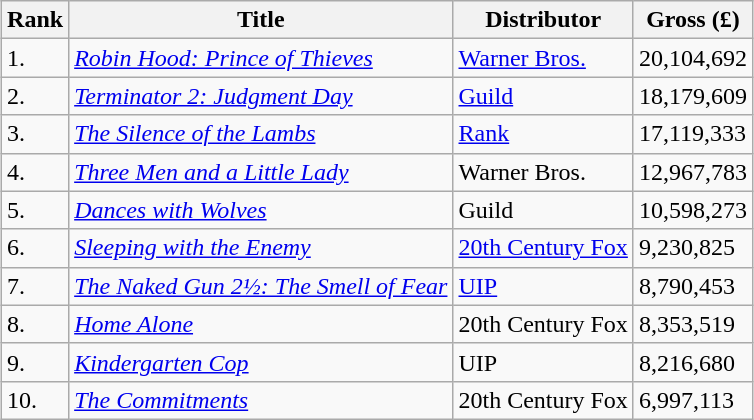<table class="wikitable sortable" style="margin:auto; margin:auto;">
<tr>
<th>Rank</th>
<th>Title</th>
<th>Distributor</th>
<th>Gross (£)</th>
</tr>
<tr>
<td>1.</td>
<td><em><a href='#'>Robin Hood: Prince of Thieves</a></em></td>
<td><a href='#'>Warner Bros.</a></td>
<td>20,104,692</td>
</tr>
<tr>
<td>2.</td>
<td><em><a href='#'>Terminator 2: Judgment Day</a></em></td>
<td><a href='#'>Guild</a></td>
<td>18,179,609</td>
</tr>
<tr>
<td>3.</td>
<td><em><a href='#'>The Silence of the Lambs</a></em></td>
<td><a href='#'>Rank</a></td>
<td>17,119,333</td>
</tr>
<tr>
<td>4.</td>
<td><em><a href='#'>Three Men and a Little Lady</a></em></td>
<td>Warner Bros.</td>
<td>12,967,783</td>
</tr>
<tr>
<td>5.</td>
<td><em><a href='#'>Dances with Wolves</a></em></td>
<td>Guild</td>
<td>10,598,273</td>
</tr>
<tr>
<td>6.</td>
<td><em><a href='#'>Sleeping with the Enemy</a></em></td>
<td><a href='#'>20th Century Fox</a></td>
<td>9,230,825</td>
</tr>
<tr>
<td>7.</td>
<td><em><a href='#'>The Naked Gun 2½: The Smell of Fear</a></em></td>
<td><a href='#'>UIP</a></td>
<td>8,790,453</td>
</tr>
<tr>
<td>8.</td>
<td><em><a href='#'>Home Alone</a></em></td>
<td>20th Century Fox</td>
<td>8,353,519</td>
</tr>
<tr>
<td>9.</td>
<td><em><a href='#'>Kindergarten Cop</a></em></td>
<td>UIP</td>
<td>8,216,680</td>
</tr>
<tr>
<td>10.</td>
<td><em><a href='#'>The Commitments</a></em></td>
<td>20th Century Fox</td>
<td>6,997,113</td>
</tr>
</table>
